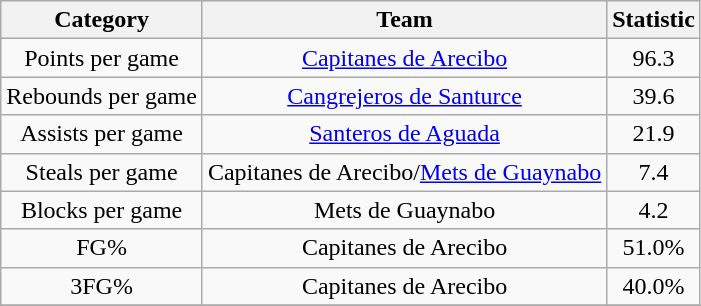<table class="wikitable" style="text-align:center">
<tr>
<th>Category</th>
<th>Team</th>
<th>Statistic</th>
</tr>
<tr>
<td>Points per game</td>
<td><a href='#'>Capitanes de Arecibo</a></td>
<td>96.3</td>
</tr>
<tr>
<td>Rebounds per game</td>
<td><a href='#'>Cangrejeros de Santurce</a></td>
<td>39.6</td>
</tr>
<tr>
<td>Assists per game</td>
<td><a href='#'>Santeros de Aguada</a></td>
<td>21.9</td>
</tr>
<tr>
<td>Steals per game</td>
<td>Capitanes de Arecibo/<a href='#'>Mets de Guaynabo</a></td>
<td>7.4</td>
</tr>
<tr>
<td>Blocks per game</td>
<td>Mets de Guaynabo</td>
<td>4.2</td>
</tr>
<tr>
<td>FG%</td>
<td>Capitanes de Arecibo</td>
<td>51.0%</td>
</tr>
<tr>
<td>3FG%</td>
<td>Capitanes de Arecibo</td>
<td>40.0%</td>
</tr>
<tr>
</tr>
</table>
